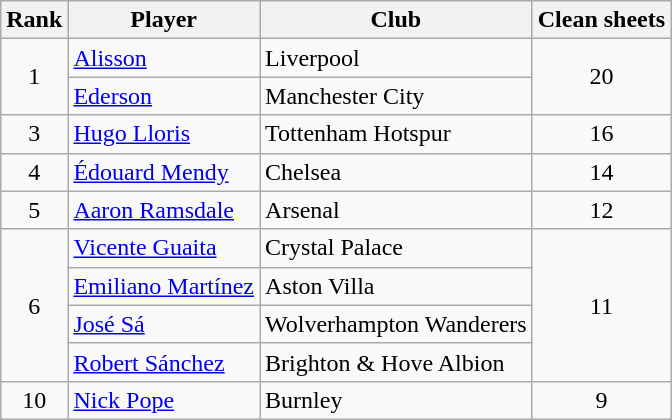<table class="wikitable" style="text-align:center">
<tr>
<th>Rank</th>
<th>Player</th>
<th>Club</th>
<th>Clean sheets</th>
</tr>
<tr>
<td rowspan=2>1</td>
<td align="left"> <a href='#'>Alisson</a></td>
<td align="left">Liverpool</td>
<td rowspan=2>20</td>
</tr>
<tr>
<td align="left"> <a href='#'>Ederson</a></td>
<td align="left">Manchester City</td>
</tr>
<tr>
<td>3</td>
<td align="left"> <a href='#'>Hugo Lloris</a></td>
<td align="left">Tottenham Hotspur</td>
<td>16</td>
</tr>
<tr>
<td>4</td>
<td align="left"> <a href='#'>Édouard Mendy</a></td>
<td align="left">Chelsea</td>
<td>14</td>
</tr>
<tr>
<td>5</td>
<td align="left"> <a href='#'>Aaron Ramsdale</a></td>
<td align="left">Arsenal</td>
<td>12</td>
</tr>
<tr>
<td rowspan=4>6</td>
<td align="left"> <a href='#'>Vicente Guaita</a></td>
<td align="left">Crystal Palace</td>
<td rowspan=4>11</td>
</tr>
<tr>
<td align="left"> <a href='#'>Emiliano Martínez</a></td>
<td align="left">Aston Villa</td>
</tr>
<tr>
<td align="left"> <a href='#'>José Sá</a></td>
<td align="left">Wolverhampton Wanderers</td>
</tr>
<tr>
<td align="left"> <a href='#'>Robert Sánchez</a></td>
<td align="left">Brighton & Hove Albion</td>
</tr>
<tr>
<td>10</td>
<td align="left"> <a href='#'>Nick Pope</a></td>
<td align="left">Burnley</td>
<td>9</td>
</tr>
</table>
